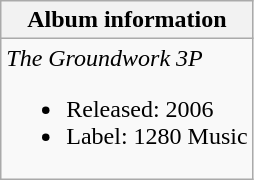<table class="wikitable">
<tr>
<th>Album information</th>
</tr>
<tr>
<td><em>The Groundwork 3P</em><br><ul><li>Released: 2006</li><li>Label: 1280 Music</li></ul></td>
</tr>
</table>
